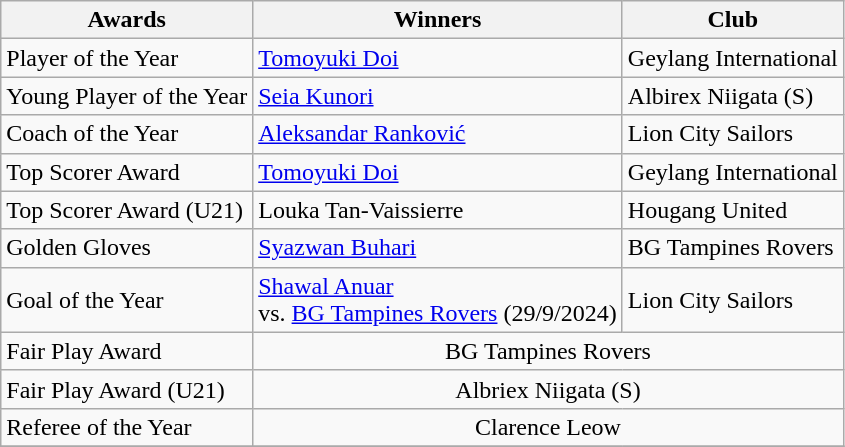<table class="wikitable">
<tr>
<th>Awards</th>
<th>Winners</th>
<th>Club</th>
</tr>
<tr>
<td>Player of the Year</td>
<td> <a href='#'>Tomoyuki Doi</a></td>
<td>Geylang International</td>
</tr>
<tr>
<td>Young Player of the Year</td>
<td> <a href='#'>Seia Kunori</a></td>
<td>Albirex Niigata (S)</td>
</tr>
<tr>
<td>Coach of the Year</td>
<td> <a href='#'>Aleksandar Ranković</a></td>
<td>Lion City Sailors</td>
</tr>
<tr>
<td>Top Scorer Award</td>
<td> <a href='#'>Tomoyuki Doi</a></td>
<td>Geylang International</td>
</tr>
<tr>
<td>Top Scorer Award (U21)</td>
<td> Louka Tan-Vaissierre</td>
<td>Hougang United</td>
</tr>
<tr>
<td>Golden Gloves</td>
<td> <a href='#'>Syazwan Buhari</a></td>
<td>BG Tampines Rovers</td>
</tr>
<tr>
<td>Goal of the Year</td>
<td> <a href='#'>Shawal Anuar</a> <br> vs. <a href='#'>BG Tampines Rovers</a> (29/9/2024)</td>
<td>Lion City Sailors</td>
</tr>
<tr>
<td>Fair Play Award</td>
<td colspan=2 align=center> BG Tampines Rovers</td>
</tr>
<tr>
<td>Fair Play Award (U21)</td>
<td colspan=2 align=center> Albriex Niigata (S)</td>
</tr>
<tr>
<td>Referee of the Year</td>
<td colspan=2 align=center> Clarence Leow</td>
</tr>
<tr>
</tr>
</table>
